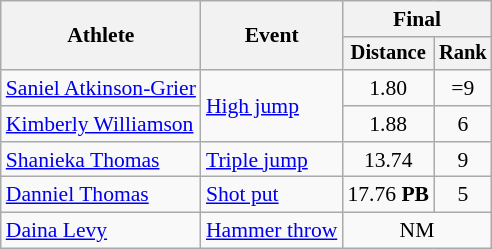<table class=wikitable style="font-size:90%">
<tr>
<th rowspan="2">Athlete</th>
<th rowspan="2">Event</th>
<th colspan="2">Final</th>
</tr>
<tr style="font-size:95%">
<th>Distance</th>
<th>Rank</th>
</tr>
<tr align=center>
<td align=left><a href='#'>Saniel Atkinson-Grier</a></td>
<td align=left rowspan=2><a href='#'>High jump</a></td>
<td>1.80</td>
<td>=9</td>
</tr>
<tr align=center>
<td align=left><a href='#'>Kimberly Williamson</a></td>
<td>1.88</td>
<td>6</td>
</tr>
<tr align=center>
<td align=left><a href='#'>Shanieka Thomas</a></td>
<td align=left><a href='#'>Triple jump</a></td>
<td>13.74</td>
<td>9</td>
</tr>
<tr align=center>
<td align=left><a href='#'>Danniel Thomas</a></td>
<td align=left><a href='#'>Shot put</a></td>
<td>17.76 <strong>PB</strong></td>
<td>5</td>
</tr>
<tr align=center>
<td align=left><a href='#'>Daina Levy</a></td>
<td align=left><a href='#'>Hammer throw</a></td>
<td colspan=2>NM</td>
</tr>
</table>
